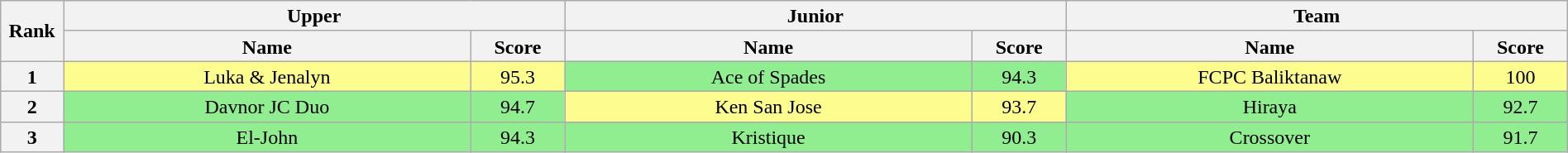<table class="wikitable sortable" style="text-align:center; line-height:17px; width:100%;">
<tr>
<th scope="col" rowspan="2" style="width:04%;">Rank</th>
<th scope="col" colspan="2" style="width:32%;">Upper</th>
<th scope="col" colspan="2" style="width:32%;">Junior</th>
<th scope="col" colspan="2" style="width:32%;">Team</th>
</tr>
<tr>
<th scope="col" style="width:26%;">Name</th>
<th scope="col" style="width:06%;">Score</th>
<th scope="col" style="width:26%;">Name</th>
<th scope="col" style="width:06%;">Score</th>
<th scope="col" style="width:26%;">Name</th>
<th scope="col" style="width:06%;">Score</th>
</tr>
<tr>
<th>1</th>
<td bgcolor=#fdfc8f>Luka & Jenalyn</td>
<td bgcolor=#fdfc8f>95.3</td>
<td bgcolor=lightgreen>Ace of Spades</td>
<td bgcolor=lightgreen>94.3</td>
<td bgcolor=#fdfc8f>FCPC Baliktanaw</td>
<td bgcolor=#fdfc8f>100</td>
</tr>
<tr>
<th>2</th>
<td bgcolor=lightgreen>Davnor JC Duo</td>
<td bgcolor=lightgreen>94.7</td>
<td bgcolor=#fdfc8f>Ken San Jose</td>
<td bgcolor=#fdfc8f>93.7</td>
<td bgcolor=lightgreen>Hiraya</td>
<td bgcolor=lightgreen>92.7</td>
</tr>
<tr>
<th>3</th>
<td bgcolor=lightgreen>El-John</td>
<td bgcolor=lightgreen>94.3</td>
<td bgcolor=lightgreen>Kristique</td>
<td bgcolor=lightgreen>90.3</td>
<td bgcolor=lightgreen>Crossover</td>
<td bgcolor=lightgreen>91.7</td>
</tr>
</table>
